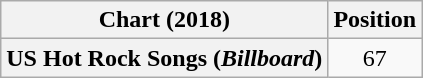<table class="wikitable plainrowheaders sortable" style="text-align:center">
<tr>
<th>Chart (2018)</th>
<th>Position</th>
</tr>
<tr>
<th scope="row">US Hot Rock Songs (<em>Billboard</em>)</th>
<td>67</td>
</tr>
</table>
